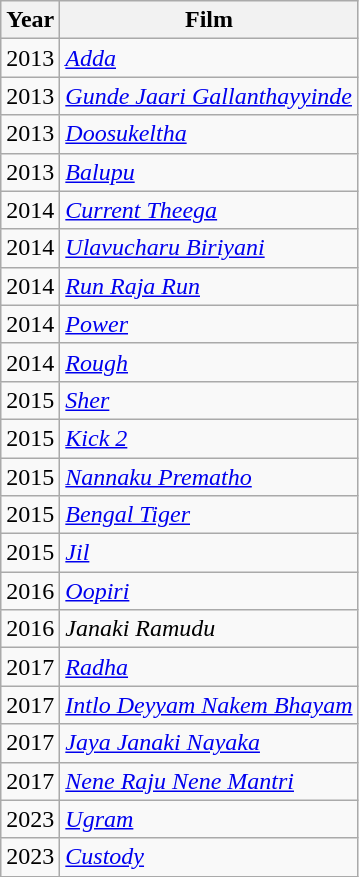<table class="wikitable sortable">
<tr>
<th>Year</th>
<th>Film</th>
</tr>
<tr>
<td>2013</td>
<td><em><a href='#'>Adda</a></em></td>
</tr>
<tr>
<td>2013</td>
<td><em><a href='#'>Gunde Jaari Gallanthayyinde</a></em></td>
</tr>
<tr>
<td>2013</td>
<td><em><a href='#'>Doosukeltha</a></em></td>
</tr>
<tr>
<td>2013</td>
<td><em><a href='#'>Balupu</a></em></td>
</tr>
<tr>
<td>2014</td>
<td><em><a href='#'>Current Theega</a></em></td>
</tr>
<tr>
<td>2014</td>
<td><em><a href='#'>Ulavucharu Biriyani</a></em></td>
</tr>
<tr>
<td>2014</td>
<td><em><a href='#'>Run Raja Run</a></em></td>
</tr>
<tr>
<td>2014</td>
<td><em><a href='#'>Power</a></em></td>
</tr>
<tr>
<td>2014</td>
<td><em><a href='#'>Rough</a></em></td>
</tr>
<tr>
<td>2015</td>
<td><em><a href='#'>Sher</a></em></td>
</tr>
<tr>
<td>2015</td>
<td><em><a href='#'>Kick 2</a></em></td>
</tr>
<tr>
<td>2015</td>
<td><em><a href='#'>Nannaku Prematho</a></em></td>
</tr>
<tr>
<td>2015</td>
<td><em><a href='#'>Bengal Tiger</a></em></td>
</tr>
<tr>
<td>2015</td>
<td><em><a href='#'>Jil</a></em></td>
</tr>
<tr>
<td>2016</td>
<td><em><a href='#'>Oopiri</a></em></td>
</tr>
<tr>
<td>2016</td>
<td><em>Janaki Ramudu</em></td>
</tr>
<tr>
<td>2017</td>
<td><em><a href='#'>Radha</a></em></td>
</tr>
<tr>
<td>2017</td>
<td><em><a href='#'>Intlo Deyyam Nakem Bhayam</a></em></td>
</tr>
<tr>
<td>2017</td>
<td><em><a href='#'>Jaya Janaki Nayaka</a></em></td>
</tr>
<tr>
<td>2017</td>
<td><em><a href='#'>Nene Raju Nene Mantri</a></em></td>
</tr>
<tr>
<td>2023</td>
<td><em><a href='#'>Ugram</a></em></td>
</tr>
<tr>
<td>2023</td>
<td><em><a href='#'>Custody</a></em></td>
</tr>
</table>
